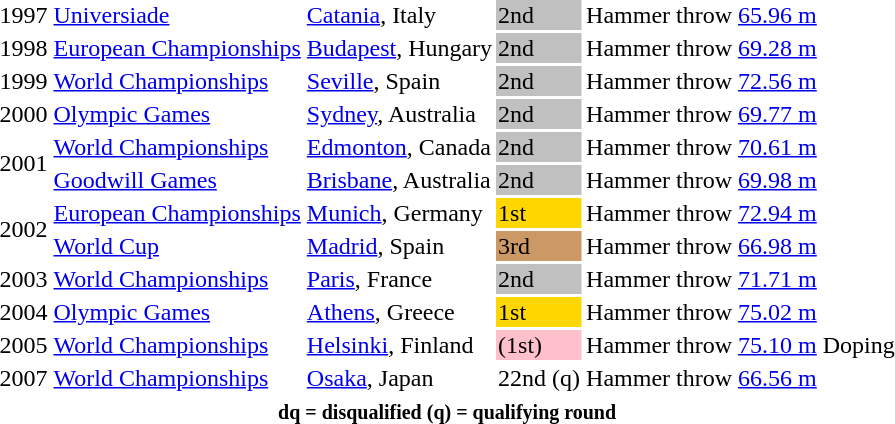<table>
<tr>
<td>1997</td>
<td><a href='#'>Universiade</a></td>
<td><a href='#'>Catania</a>, Italy</td>
<td bgcolor=silver>2nd</td>
<td>Hammer throw</td>
<td><a href='#'>65.96 m</a></td>
</tr>
<tr>
<td>1998</td>
<td><a href='#'>European Championships</a></td>
<td><a href='#'>Budapest</a>, Hungary</td>
<td bgcolor=silver>2nd</td>
<td>Hammer throw</td>
<td><a href='#'>69.28 m</a></td>
</tr>
<tr>
<td>1999</td>
<td><a href='#'>World Championships</a></td>
<td><a href='#'>Seville</a>, Spain</td>
<td bgcolor=silver>2nd</td>
<td>Hammer throw</td>
<td><a href='#'>72.56 m</a></td>
</tr>
<tr>
<td>2000</td>
<td><a href='#'>Olympic Games</a></td>
<td><a href='#'>Sydney</a>, Australia</td>
<td bgcolor=silver>2nd</td>
<td>Hammer throw</td>
<td><a href='#'>69.77 m</a></td>
</tr>
<tr>
<td rowspan=2>2001</td>
<td><a href='#'>World Championships</a></td>
<td><a href='#'>Edmonton</a>, Canada</td>
<td bgcolor=silver>2nd</td>
<td>Hammer throw</td>
<td><a href='#'>70.61 m</a></td>
</tr>
<tr>
<td><a href='#'>Goodwill Games</a></td>
<td><a href='#'>Brisbane</a>, Australia</td>
<td bgcolor=silver>2nd</td>
<td>Hammer throw</td>
<td><a href='#'>69.98 m</a></td>
</tr>
<tr>
<td rowspan=2>2002</td>
<td><a href='#'>European Championships</a></td>
<td><a href='#'>Munich</a>, Germany</td>
<td bgcolor=gold>1st</td>
<td>Hammer throw</td>
<td><a href='#'>72.94 m</a></td>
</tr>
<tr>
<td><a href='#'>World Cup</a></td>
<td><a href='#'>Madrid</a>, Spain</td>
<td bgcolor=cc9966>3rd</td>
<td>Hammer throw</td>
<td><a href='#'>66.98 m</a></td>
</tr>
<tr>
<td>2003</td>
<td><a href='#'>World Championships</a></td>
<td><a href='#'>Paris</a>, France</td>
<td bgcolor=silver>2nd</td>
<td>Hammer throw</td>
<td><a href='#'>71.71 m</a></td>
</tr>
<tr>
<td>2004</td>
<td><a href='#'>Olympic Games</a></td>
<td><a href='#'>Athens</a>, Greece</td>
<td bgcolor=gold>1st</td>
<td>Hammer throw</td>
<td><a href='#'>75.02 m</a></td>
</tr>
<tr>
<td>2005</td>
<td><a href='#'>World Championships</a></td>
<td><a href='#'>Helsinki</a>, Finland</td>
<td bgcolor=pink> (1st)</td>
<td>Hammer throw</td>
<td><a href='#'>75.10 m</a></td>
<td>Doping</td>
</tr>
<tr>
<td>2007</td>
<td><a href='#'>World Championships</a></td>
<td><a href='#'>Osaka</a>, Japan</td>
<td>22nd (q)</td>
<td>Hammer throw</td>
<td><a href='#'>66.56 m</a></td>
</tr>
<tr>
<th colspan=7><small><strong>dq</strong> = disqualified <strong>(q)</strong> = qualifying round</small></th>
</tr>
</table>
